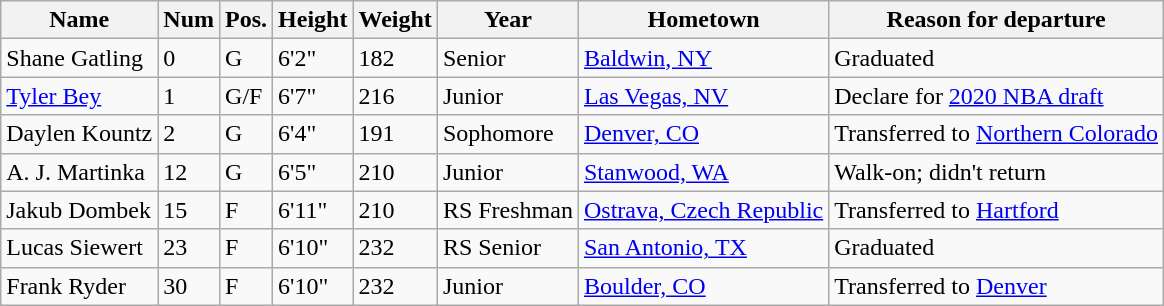<table class="wikitable sortable" style="font-size:100%;" border="1">
<tr>
<th>Name</th>
<th>Num</th>
<th>Pos.</th>
<th>Height</th>
<th>Weight</th>
<th>Year</th>
<th>Hometown</th>
<th class="unsortable">Reason for departure</th>
</tr>
<tr>
<td>Shane Gatling</td>
<td>0</td>
<td>G</td>
<td>6'2"</td>
<td>182</td>
<td>Senior</td>
<td><a href='#'>Baldwin, NY</a></td>
<td>Graduated</td>
</tr>
<tr>
<td><a href='#'>Tyler Bey</a></td>
<td>1</td>
<td>G/F</td>
<td>6'7"</td>
<td>216</td>
<td>Junior</td>
<td><a href='#'>Las Vegas, NV</a></td>
<td>Declare for <a href='#'>2020 NBA draft</a></td>
</tr>
<tr>
<td>Daylen Kountz</td>
<td>2</td>
<td>G</td>
<td>6'4"</td>
<td>191</td>
<td>Sophomore</td>
<td><a href='#'>Denver, CO</a></td>
<td>Transferred to <a href='#'>Northern Colorado</a></td>
</tr>
<tr>
<td>A. J. Martinka</td>
<td>12</td>
<td>G</td>
<td>6'5"</td>
<td>210</td>
<td>Junior</td>
<td><a href='#'>Stanwood, WA</a></td>
<td>Walk-on; didn't return</td>
</tr>
<tr>
<td>Jakub Dombek</td>
<td>15</td>
<td>F</td>
<td>6'11"</td>
<td>210</td>
<td>RS Freshman</td>
<td><a href='#'>Ostrava, Czech Republic</a></td>
<td>Transferred to <a href='#'>Hartford</a></td>
</tr>
<tr>
<td>Lucas Siewert</td>
<td>23</td>
<td>F</td>
<td>6'10"</td>
<td>232</td>
<td>RS Senior</td>
<td><a href='#'>San Antonio, TX</a></td>
<td>Graduated</td>
</tr>
<tr>
<td>Frank Ryder</td>
<td>30</td>
<td>F</td>
<td>6'10"</td>
<td>232</td>
<td>Junior</td>
<td><a href='#'>Boulder, CO</a></td>
<td>Transferred to <a href='#'>Denver</a></td>
</tr>
</table>
